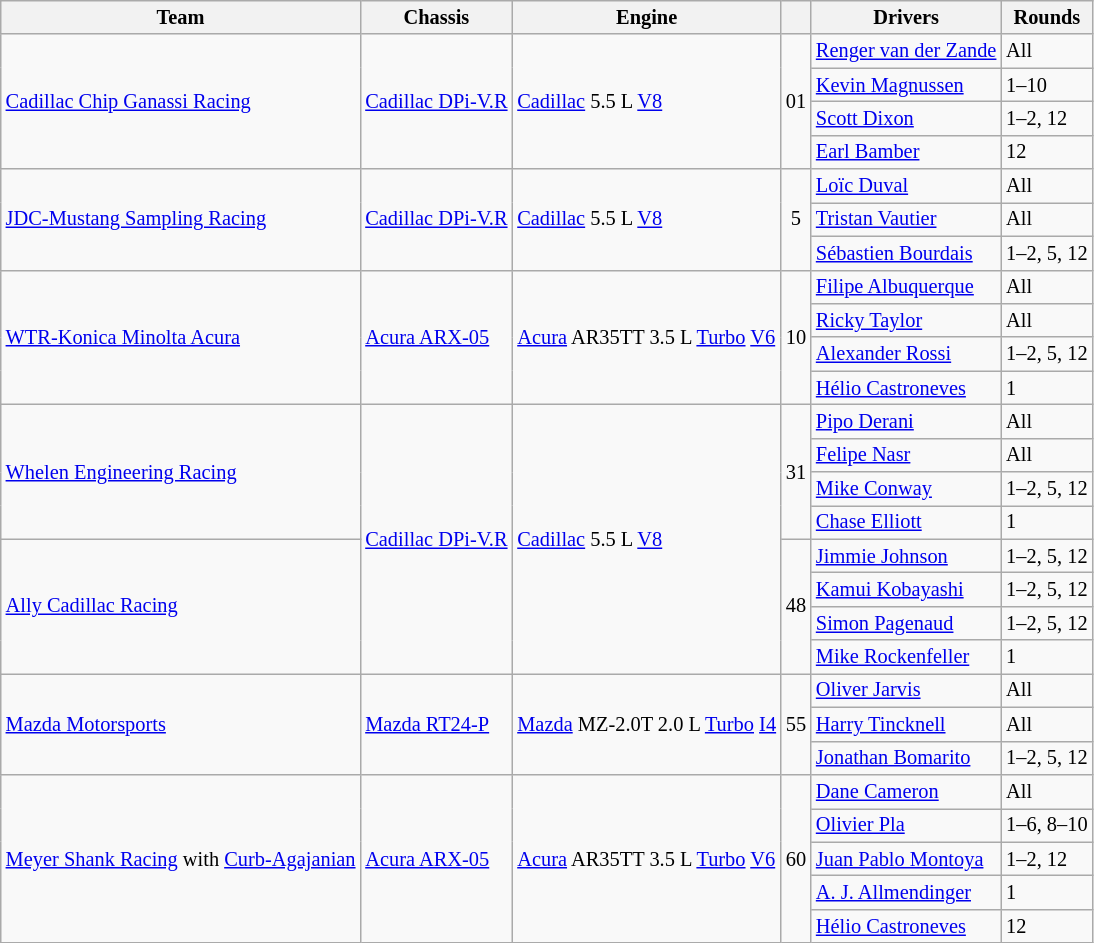<table class="wikitable" style="font-size: 85%">
<tr>
<th>Team</th>
<th>Chassis</th>
<th>Engine</th>
<th></th>
<th>Drivers</th>
<th>Rounds</th>
</tr>
<tr>
<td rowspan="4"> <a href='#'>Cadillac Chip Ganassi Racing</a></td>
<td rowspan=4><a href='#'>Cadillac DPi-V.R</a></td>
<td rowspan=4><a href='#'>Cadillac</a> 5.5 L <a href='#'>V8</a></td>
<td align="center" rowspan=4>01</td>
<td> <a href='#'>Renger van der Zande</a></td>
<td>All</td>
</tr>
<tr>
<td> <a href='#'>Kevin Magnussen</a></td>
<td>1–10</td>
</tr>
<tr>
<td> <a href='#'>Scott Dixon</a></td>
<td>1–2, 12</td>
</tr>
<tr>
<td> <a href='#'>Earl Bamber</a></td>
<td>12</td>
</tr>
<tr>
<td rowspan="3"> <a href='#'>JDC-Mustang Sampling Racing</a></td>
<td rowspan="3"><a href='#'>Cadillac DPi-V.R</a></td>
<td rowspan="3"><a href='#'>Cadillac</a> 5.5 L <a href='#'>V8</a></td>
<td align="center" rowspan="3">5</td>
<td> <a href='#'>Loïc Duval</a></td>
<td>All</td>
</tr>
<tr>
<td> <a href='#'>Tristan Vautier</a></td>
<td>All</td>
</tr>
<tr>
<td> <a href='#'>Sébastien Bourdais</a></td>
<td>1–2, 5, 12</td>
</tr>
<tr>
<td rowspan=4> <a href='#'>WTR-Konica Minolta Acura</a></td>
<td rowspan=4><a href='#'>Acura ARX-05</a></td>
<td rowspan=4><a href='#'>Acura</a> AR35TT 3.5 L <a href='#'>Turbo</a> <a href='#'>V6</a></td>
<td align="center" rowspan=4>10</td>
<td> <a href='#'>Filipe Albuquerque</a></td>
<td>All</td>
</tr>
<tr>
<td> <a href='#'>Ricky Taylor</a></td>
<td>All</td>
</tr>
<tr>
<td> <a href='#'>Alexander Rossi</a></td>
<td>1–2, 5, 12</td>
</tr>
<tr>
<td> <a href='#'>Hélio Castroneves</a></td>
<td>1</td>
</tr>
<tr>
<td rowspan="4"> <a href='#'>Whelen Engineering Racing</a></td>
<td rowspan=8><a href='#'>Cadillac DPi-V.R</a></td>
<td rowspan=8><a href='#'>Cadillac</a> 5.5 L <a href='#'>V8</a></td>
<td align="center" rowspan=4>31</td>
<td> <a href='#'>Pipo Derani</a></td>
<td>All</td>
</tr>
<tr>
<td> <a href='#'>Felipe Nasr</a></td>
<td>All</td>
</tr>
<tr>
<td> <a href='#'>Mike Conway</a></td>
<td>1–2, 5, 12</td>
</tr>
<tr>
<td> <a href='#'>Chase Elliott</a></td>
<td>1</td>
</tr>
<tr>
<td rowspan="4"> <a href='#'>Ally Cadillac Racing</a></td>
<td align="center" rowspan="4">48</td>
<td> <a href='#'>Jimmie Johnson</a></td>
<td>1–2, 5, 12</td>
</tr>
<tr>
<td> <a href='#'>Kamui Kobayashi</a></td>
<td>1–2, 5, 12</td>
</tr>
<tr>
<td> <a href='#'>Simon Pagenaud</a></td>
<td>1–2, 5, 12</td>
</tr>
<tr>
<td> <a href='#'>Mike Rockenfeller</a></td>
<td>1</td>
</tr>
<tr>
<td rowspan="3"> <a href='#'>Mazda Motorsports</a></td>
<td rowspan="3"><a href='#'>Mazda RT24-P</a></td>
<td rowspan="3"><a href='#'>Mazda</a> MZ-2.0T 2.0 L <a href='#'>Turbo</a> <a href='#'>I4</a></td>
<td rowspan="3" align="center">55</td>
<td> <a href='#'>Oliver Jarvis</a></td>
<td>All</td>
</tr>
<tr>
<td> <a href='#'>Harry Tincknell</a></td>
<td>All</td>
</tr>
<tr>
<td> <a href='#'>Jonathan Bomarito</a></td>
<td>1–2, 5, 12</td>
</tr>
<tr>
<td rowspan="5"> <a href='#'>Meyer Shank Racing</a> with <a href='#'>Curb-Agajanian</a></td>
<td rowspan="5"><a href='#'>Acura ARX-05</a></td>
<td rowspan="5"><a href='#'>Acura</a> AR35TT 3.5 L <a href='#'>Turbo</a> <a href='#'>V6</a></td>
<td rowspan="5" align="center">60</td>
<td> <a href='#'>Dane Cameron</a></td>
<td>All</td>
</tr>
<tr>
<td> <a href='#'>Olivier Pla</a></td>
<td>1–6, 8–10</td>
</tr>
<tr>
<td> <a href='#'>Juan Pablo Montoya</a></td>
<td>1–2, 12</td>
</tr>
<tr>
<td> <a href='#'>A. J. Allmendinger</a></td>
<td>1</td>
</tr>
<tr>
<td> <a href='#'>Hélio Castroneves</a></td>
<td>12</td>
</tr>
</table>
